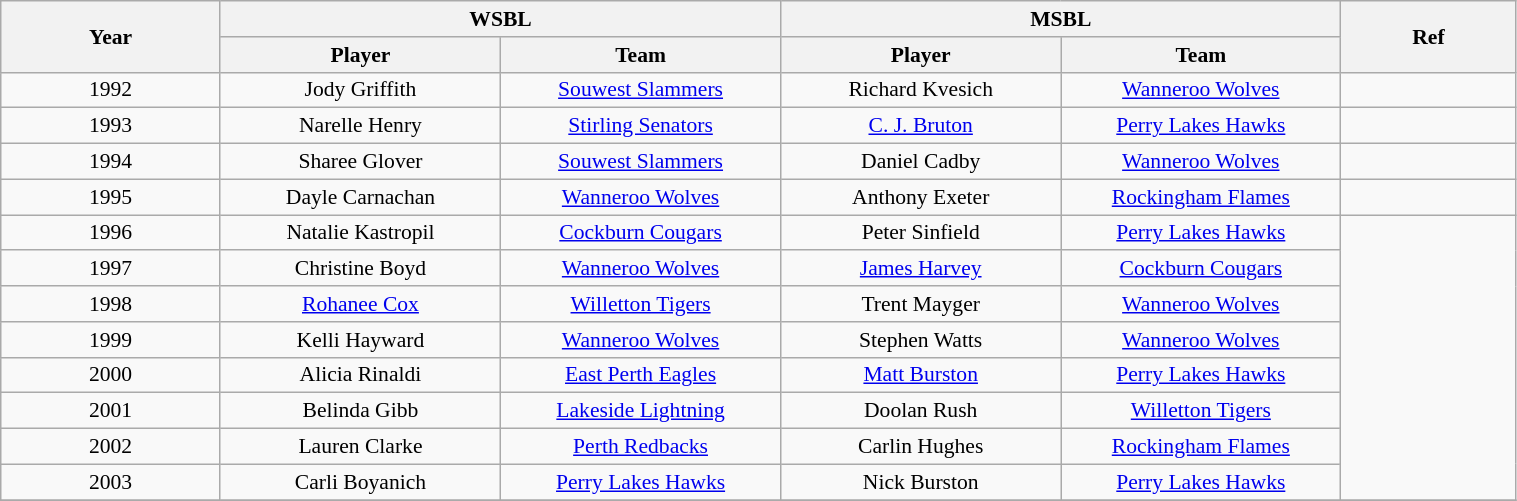<table class="wikitable" style="width: 80%; text-align:center; font-size:90%">
<tr>
<th rowspan="2">Year</th>
<th colspan="2">WSBL</th>
<th colspan="2">MSBL</th>
<th rowspan="2">Ref</th>
</tr>
<tr>
<th width="180">Player</th>
<th width="180">Team</th>
<th width="180">Player</th>
<th width="180">Team</th>
</tr>
<tr>
<td>1992</td>
<td>Jody Griffith</td>
<td><a href='#'>Souwest Slammers</a></td>
<td>Richard Kvesich</td>
<td><a href='#'>Wanneroo Wolves</a></td>
<td></td>
</tr>
<tr>
<td>1993</td>
<td>Narelle Henry</td>
<td><a href='#'>Stirling Senators</a></td>
<td><a href='#'>C. J. Bruton</a></td>
<td><a href='#'>Perry Lakes Hawks</a></td>
<td></td>
</tr>
<tr>
<td>1994</td>
<td>Sharee Glover</td>
<td><a href='#'>Souwest Slammers</a></td>
<td>Daniel Cadby</td>
<td><a href='#'>Wanneroo Wolves</a></td>
<td></td>
</tr>
<tr>
<td>1995</td>
<td>Dayle Carnachan</td>
<td><a href='#'>Wanneroo Wolves</a></td>
<td>Anthony Exeter</td>
<td><a href='#'>Rockingham Flames</a></td>
<td></td>
</tr>
<tr>
<td>1996</td>
<td>Natalie Kastropil</td>
<td><a href='#'>Cockburn Cougars</a></td>
<td>Peter Sinfield</td>
<td><a href='#'>Perry Lakes Hawks</a></td>
<td rowspan="8"></td>
</tr>
<tr>
<td>1997</td>
<td>Christine Boyd</td>
<td><a href='#'>Wanneroo Wolves</a></td>
<td><a href='#'>James Harvey</a></td>
<td><a href='#'>Cockburn Cougars</a></td>
</tr>
<tr>
<td>1998</td>
<td><a href='#'>Rohanee Cox</a></td>
<td><a href='#'>Willetton Tigers</a></td>
<td>Trent Mayger</td>
<td><a href='#'>Wanneroo Wolves</a></td>
</tr>
<tr>
<td>1999</td>
<td>Kelli Hayward</td>
<td><a href='#'>Wanneroo Wolves</a></td>
<td>Stephen Watts</td>
<td><a href='#'>Wanneroo Wolves</a></td>
</tr>
<tr>
<td>2000</td>
<td>Alicia Rinaldi</td>
<td><a href='#'>East Perth Eagles</a></td>
<td><a href='#'>Matt Burston</a></td>
<td><a href='#'>Perry Lakes Hawks</a></td>
</tr>
<tr>
<td>2001</td>
<td>Belinda Gibb</td>
<td><a href='#'>Lakeside Lightning</a></td>
<td>Doolan Rush</td>
<td><a href='#'>Willetton Tigers</a></td>
</tr>
<tr>
<td>2002</td>
<td>Lauren Clarke</td>
<td><a href='#'>Perth Redbacks</a></td>
<td>Carlin Hughes</td>
<td><a href='#'>Rockingham Flames</a></td>
</tr>
<tr>
<td>2003</td>
<td>Carli Boyanich</td>
<td><a href='#'>Perry Lakes Hawks</a></td>
<td>Nick Burston</td>
<td><a href='#'>Perry Lakes Hawks</a></td>
</tr>
<tr>
</tr>
</table>
